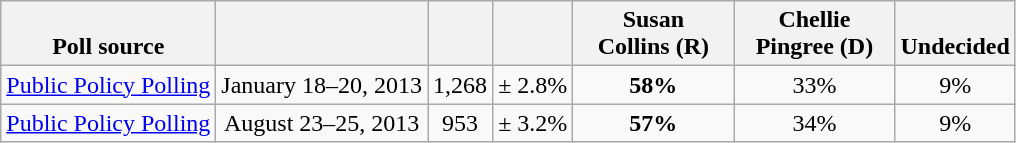<table class="wikitable" style="text-align:center">
<tr valign= bottom>
<th>Poll source</th>
<th></th>
<th></th>
<th></th>
<th style="width:100px;">Susan<br>Collins (R)</th>
<th style="width:100px;">Chellie<br>Pingree (D)</th>
<th>Undecided</th>
</tr>
<tr>
<td align=left><a href='#'>Public Policy Polling</a></td>
<td>January 18–20, 2013</td>
<td>1,268</td>
<td>± 2.8%</td>
<td><strong>58%</strong></td>
<td>33%</td>
<td>9%</td>
</tr>
<tr>
<td align=left><a href='#'>Public Policy Polling</a></td>
<td>August 23–25, 2013</td>
<td>953</td>
<td>± 3.2%</td>
<td><strong>57%</strong></td>
<td>34%</td>
<td>9%</td>
</tr>
</table>
